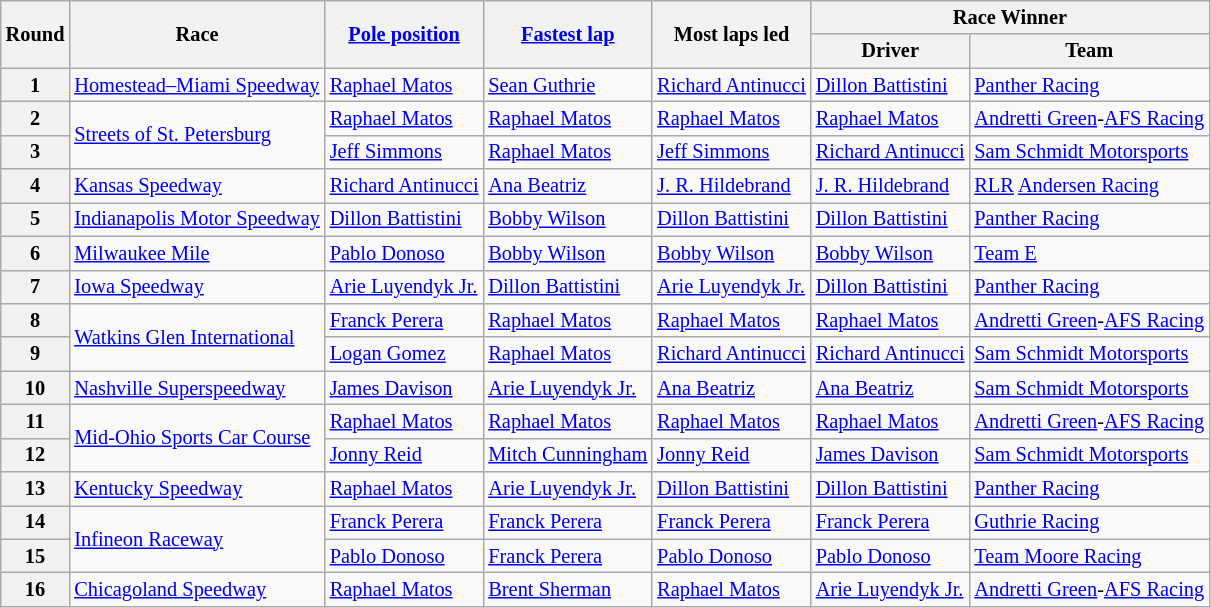<table class="wikitable" style="font-size: 85%">
<tr>
<th rowspan="2">Round</th>
<th rowspan="2">Race</th>
<th rowspan="2"><a href='#'>Pole position</a></th>
<th rowspan="2"><a href='#'>Fastest lap</a></th>
<th rowspan="2">Most laps led</th>
<th colspan="2">Race Winner</th>
</tr>
<tr>
<th>Driver</th>
<th>Team</th>
</tr>
<tr>
<th>1</th>
<td><a href='#'>Homestead–Miami Speedway</a></td>
<td> <a href='#'>Raphael Matos</a></td>
<td> <a href='#'>Sean Guthrie</a></td>
<td> <a href='#'>Richard Antinucci</a></td>
<td> <a href='#'>Dillon Battistini</a></td>
<td><a href='#'>Panther Racing</a></td>
</tr>
<tr>
<th>2</th>
<td rowspan="2"><a href='#'>Streets of St. Petersburg</a></td>
<td> <a href='#'>Raphael Matos</a></td>
<td> <a href='#'>Raphael Matos</a></td>
<td> <a href='#'>Raphael Matos</a></td>
<td> <a href='#'>Raphael Matos</a></td>
<td><a href='#'>Andretti Green</a>-<a href='#'>AFS Racing</a></td>
</tr>
<tr>
<th>3</th>
<td> <a href='#'>Jeff Simmons</a></td>
<td> <a href='#'>Raphael Matos</a></td>
<td> <a href='#'>Jeff Simmons</a></td>
<td> <a href='#'>Richard Antinucci</a></td>
<td><a href='#'>Sam Schmidt Motorsports</a></td>
</tr>
<tr>
<th>4</th>
<td><a href='#'>Kansas Speedway</a></td>
<td> <a href='#'>Richard Antinucci</a></td>
<td> <a href='#'>Ana Beatriz</a></td>
<td> <a href='#'>J. R. Hildebrand</a></td>
<td> <a href='#'>J. R. Hildebrand</a></td>
<td><a href='#'>RLR</a> <a href='#'>Andersen Racing</a></td>
</tr>
<tr>
<th>5</th>
<td><a href='#'>Indianapolis Motor Speedway</a></td>
<td> <a href='#'>Dillon Battistini</a></td>
<td> <a href='#'>Bobby Wilson</a></td>
<td> <a href='#'>Dillon Battistini</a></td>
<td> <a href='#'>Dillon Battistini</a></td>
<td><a href='#'>Panther Racing</a></td>
</tr>
<tr>
<th>6</th>
<td><a href='#'>Milwaukee Mile</a></td>
<td> <a href='#'>Pablo Donoso</a></td>
<td> <a href='#'>Bobby Wilson</a></td>
<td> <a href='#'>Bobby Wilson</a></td>
<td> <a href='#'>Bobby Wilson</a></td>
<td><a href='#'>Team E</a></td>
</tr>
<tr>
<th>7</th>
<td><a href='#'>Iowa Speedway</a></td>
<td> <a href='#'>Arie Luyendyk Jr.</a></td>
<td> <a href='#'>Dillon Battistini</a></td>
<td> <a href='#'>Arie Luyendyk Jr.</a></td>
<td> <a href='#'>Dillon Battistini</a></td>
<td><a href='#'>Panther Racing</a></td>
</tr>
<tr>
<th>8</th>
<td rowspan="2"><a href='#'>Watkins Glen International</a></td>
<td> <a href='#'>Franck Perera</a></td>
<td> <a href='#'>Raphael Matos</a></td>
<td> <a href='#'>Raphael Matos</a></td>
<td> <a href='#'>Raphael Matos</a></td>
<td><a href='#'>Andretti Green</a>-<a href='#'>AFS Racing</a></td>
</tr>
<tr>
<th>9</th>
<td> <a href='#'>Logan Gomez</a></td>
<td> <a href='#'>Raphael Matos</a></td>
<td> <a href='#'>Richard Antinucci</a></td>
<td> <a href='#'>Richard Antinucci</a></td>
<td><a href='#'>Sam Schmidt Motorsports</a></td>
</tr>
<tr>
<th>10</th>
<td><a href='#'>Nashville Superspeedway</a></td>
<td> <a href='#'>James Davison</a></td>
<td> <a href='#'>Arie Luyendyk Jr.</a></td>
<td> <a href='#'>Ana Beatriz</a></td>
<td> <a href='#'>Ana Beatriz</a></td>
<td><a href='#'>Sam Schmidt Motorsports</a></td>
</tr>
<tr>
<th>11</th>
<td rowspan="2"><a href='#'>Mid-Ohio Sports Car Course</a></td>
<td> <a href='#'>Raphael Matos</a></td>
<td> <a href='#'>Raphael Matos</a></td>
<td> <a href='#'>Raphael Matos</a></td>
<td> <a href='#'>Raphael Matos</a></td>
<td><a href='#'>Andretti Green</a>-<a href='#'>AFS Racing</a></td>
</tr>
<tr>
<th>12</th>
<td> <a href='#'>Jonny Reid</a></td>
<td> <a href='#'>Mitch Cunningham</a></td>
<td> <a href='#'>Jonny Reid</a></td>
<td> <a href='#'>James Davison</a></td>
<td><a href='#'>Sam Schmidt Motorsports</a></td>
</tr>
<tr>
<th>13</th>
<td><a href='#'>Kentucky Speedway</a></td>
<td> <a href='#'>Raphael Matos</a></td>
<td> <a href='#'>Arie Luyendyk Jr.</a></td>
<td> <a href='#'>Dillon Battistini</a></td>
<td> <a href='#'>Dillon Battistini</a></td>
<td><a href='#'>Panther Racing</a></td>
</tr>
<tr>
<th>14</th>
<td rowspan="2"><a href='#'>Infineon Raceway</a></td>
<td> <a href='#'>Franck Perera</a></td>
<td> <a href='#'>Franck Perera</a></td>
<td> <a href='#'>Franck Perera</a></td>
<td> <a href='#'>Franck Perera</a></td>
<td><a href='#'>Guthrie Racing</a></td>
</tr>
<tr>
<th>15</th>
<td> <a href='#'>Pablo Donoso</a></td>
<td> <a href='#'>Franck Perera</a></td>
<td> <a href='#'>Pablo Donoso</a></td>
<td> <a href='#'>Pablo Donoso</a></td>
<td><a href='#'>Team Moore Racing</a></td>
</tr>
<tr>
<th>16</th>
<td><a href='#'>Chicagoland Speedway</a></td>
<td> <a href='#'>Raphael Matos</a></td>
<td> <a href='#'>Brent Sherman</a></td>
<td> <a href='#'>Raphael Matos</a></td>
<td> <a href='#'>Arie Luyendyk Jr.</a></td>
<td><a href='#'>Andretti Green</a>-<a href='#'>AFS Racing</a></td>
</tr>
</table>
